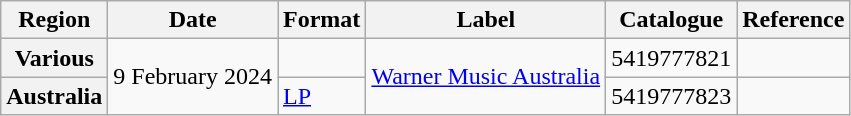<table class="wikitable plainrowheaders">
<tr>
<th scope="col">Region</th>
<th scope="col">Date</th>
<th scope="col">Format</th>
<th scope="col">Label</th>
<th scope="col">Catalogue</th>
<th scope="col">Reference</th>
</tr>
<tr>
<th scope="row">Various</th>
<td rowspan="2">9 February 2024</td>
<td></td>
<td rowspan="2"><a href='#'>Warner Music Australia</a></td>
<td>5419777821</td>
<td></td>
</tr>
<tr>
<th scope="row">Australia</th>
<td><a href='#'>LP</a></td>
<td>5419777823</td>
<td></td>
</tr>
</table>
